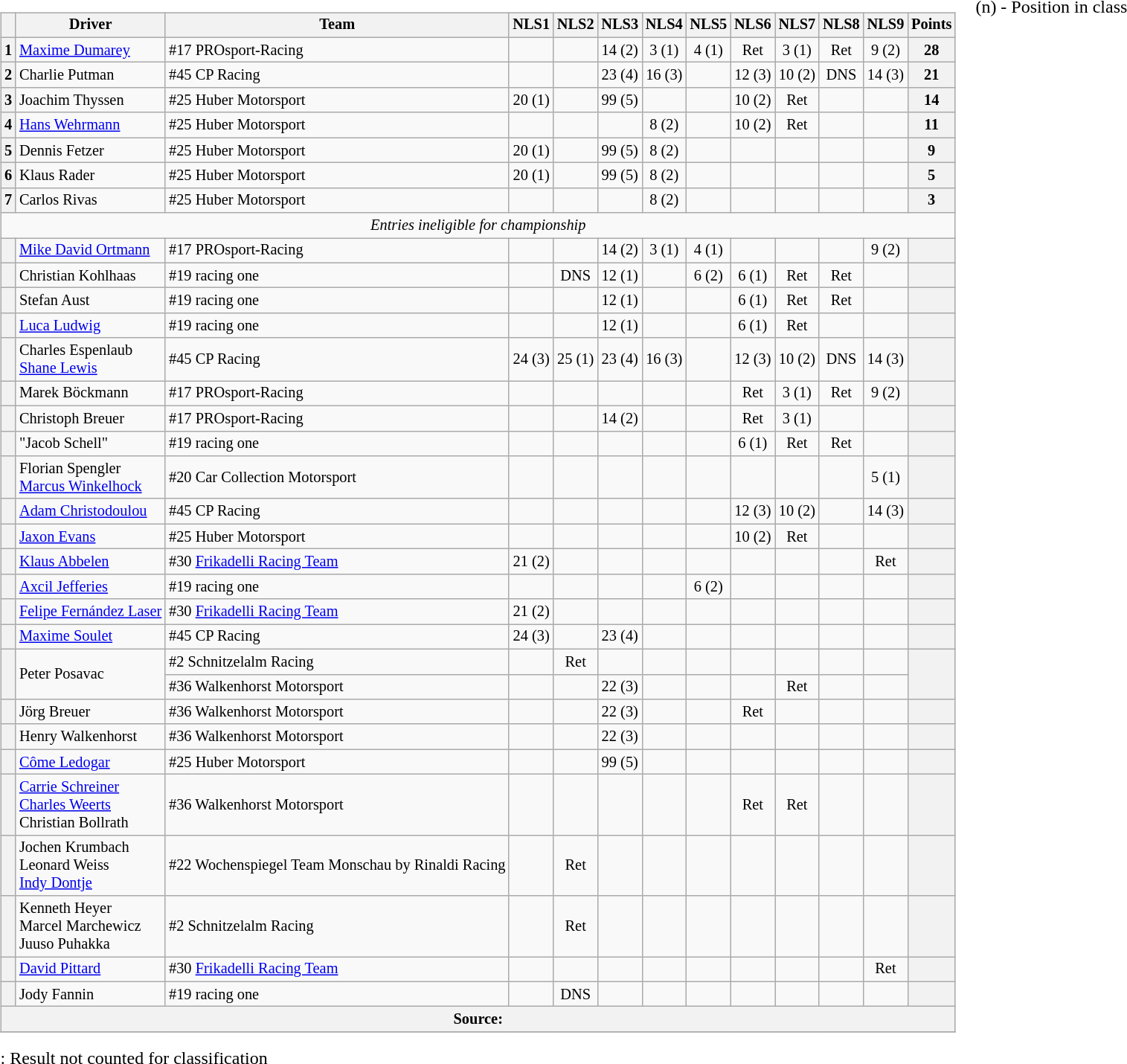<table>
<tr>
<td valign="top"><br><table class="wikitable" style="font-size:85%; text-align:center;">
<tr>
<th></th>
<th>Driver</th>
<th>Team</th>
<th>NLS1</th>
<th>NLS2</th>
<th>NLS3</th>
<th>NLS4</th>
<th>NLS5</th>
<th>NLS6</th>
<th>NLS7</th>
<th>NLS8</th>
<th>NLS9</th>
<th>Points</th>
</tr>
<tr>
<th>1</th>
<td align=left> <a href='#'>Maxime Dumarey</a></td>
<td align=left> #17 PROsport-Racing</td>
<td></td>
<td></td>
<td> 14 (2)</td>
<td> 3 (1)</td>
<td> 4 (1)</td>
<td> Ret</td>
<td> 3 (1)</td>
<td> Ret</td>
<td> 9 (2)</td>
<th>28</th>
</tr>
<tr>
<th>2</th>
<td align=left> Charlie Putman</td>
<td align=left> #45 CP Racing</td>
<td></td>
<td></td>
<td> 23 (4)</td>
<td> 16 (3)</td>
<td></td>
<td> 12 (3)</td>
<td> 10 (2)</td>
<td> DNS</td>
<td> 14 (3)</td>
<th>21</th>
</tr>
<tr>
<th>3</th>
<td align=left> Joachim Thyssen</td>
<td align=left> #25 Huber Motorsport</td>
<td> 20 (1)</td>
<td></td>
<td> 99 (5)</td>
<td></td>
<td></td>
<td> 10 (2)</td>
<td> Ret</td>
<td></td>
<td></td>
<th>14</th>
</tr>
<tr>
<th>4</th>
<td align=left> <a href='#'>Hans Wehrmann</a></td>
<td align=left> #25 Huber Motorsport</td>
<td></td>
<td></td>
<td></td>
<td> 8 (2)</td>
<td></td>
<td> 10 (2)</td>
<td> Ret</td>
<td></td>
<td></td>
<th>11</th>
</tr>
<tr>
<th>5</th>
<td align=left> Dennis Fetzer</td>
<td align=left> #25 Huber Motorsport</td>
<td> 20 (1)</td>
<td></td>
<td> 99 (5)</td>
<td> 8 (2)</td>
<td></td>
<td></td>
<td></td>
<td></td>
<td></td>
<th>9</th>
</tr>
<tr>
<th>6</th>
<td align=left> Klaus Rader</td>
<td align=left> #25 Huber Motorsport</td>
<td> 20 (1)</td>
<td></td>
<td> 99 (5)</td>
<td> 8 (2)</td>
<td></td>
<td></td>
<td></td>
<td></td>
<td></td>
<th>5</th>
</tr>
<tr>
<th>7</th>
<td align=left> Carlos Rivas</td>
<td align=left> #25 Huber Motorsport</td>
<td></td>
<td></td>
<td></td>
<td> 8 (2)</td>
<td></td>
<td></td>
<td></td>
<td></td>
<td></td>
<th>3</th>
</tr>
<tr>
<td colspan=13><em>Entries ineligible for championship</em></td>
</tr>
<tr>
<th></th>
<td align=left> <a href='#'>Mike David Ortmann</a></td>
<td align=left> #17 PROsport-Racing</td>
<td></td>
<td></td>
<td> 14 (2)</td>
<td> 3 (1)</td>
<td> 4 (1)</td>
<td></td>
<td></td>
<td></td>
<td> 9 (2)</td>
<th></th>
</tr>
<tr>
<th></th>
<td align=left> Christian Kohlhaas</td>
<td align=left> #19 racing one</td>
<td></td>
<td> DNS</td>
<td> 12 (1)</td>
<td></td>
<td> 6 (2)</td>
<td> 6 (1)</td>
<td> Ret</td>
<td> Ret</td>
<td></td>
<th></th>
</tr>
<tr>
<th></th>
<td align=left> Stefan Aust</td>
<td align=left> #19 racing one</td>
<td></td>
<td></td>
<td> 12 (1)</td>
<td></td>
<td></td>
<td> 6 (1)</td>
<td> Ret</td>
<td> Ret</td>
<td></td>
<th></th>
</tr>
<tr>
<th></th>
<td align=left> <a href='#'>Luca Ludwig</a></td>
<td align=left> #19 racing one</td>
<td></td>
<td></td>
<td> 12 (1)</td>
<td></td>
<td></td>
<td> 6 (1)</td>
<td> Ret</td>
<td></td>
<td></td>
<th></th>
</tr>
<tr>
<th></th>
<td align=left> Charles Espenlaub<br> <a href='#'>Shane Lewis</a></td>
<td align=left> #45 CP Racing</td>
<td> 24 (3)</td>
<td> 25 (1)</td>
<td> 23 (4)</td>
<td> 16 (3)</td>
<td></td>
<td> 12 (3)</td>
<td> 10 (2)</td>
<td> DNS</td>
<td> 14 (3)</td>
<th></th>
</tr>
<tr>
<th></th>
<td align=left> Marek Böckmann</td>
<td align=left> #17 PROsport-Racing</td>
<td></td>
<td></td>
<td></td>
<td></td>
<td></td>
<td> Ret</td>
<td> 3 (1)</td>
<td> Ret</td>
<td> 9 (2)</td>
<th></th>
</tr>
<tr>
<th></th>
<td align=left> Christoph Breuer</td>
<td align=left> #17 PROsport-Racing</td>
<td></td>
<td></td>
<td> 14 (2)</td>
<td></td>
<td></td>
<td> Ret</td>
<td> 3 (1)</td>
<td></td>
<td></td>
<th></th>
</tr>
<tr>
<th></th>
<td align=left> "Jacob Schell"</td>
<td align=left> #19 racing one</td>
<td></td>
<td></td>
<td></td>
<td></td>
<td></td>
<td> 6 (1)</td>
<td> Ret</td>
<td> Ret</td>
<td></td>
<th></th>
</tr>
<tr>
<th></th>
<td align=left> Florian Spengler<br> <a href='#'>Marcus Winkelhock</a></td>
<td align=left> #20 Car Collection Motorsport</td>
<td></td>
<td></td>
<td></td>
<td></td>
<td></td>
<td></td>
<td></td>
<td></td>
<td> 5 (1)</td>
<th></th>
</tr>
<tr>
<th></th>
<td align=left> <a href='#'>Adam Christodoulou</a></td>
<td align=left> #45 CP Racing</td>
<td></td>
<td></td>
<td></td>
<td></td>
<td></td>
<td> 12 (3)</td>
<td> 10 (2)</td>
<td></td>
<td> 14 (3)</td>
<th></th>
</tr>
<tr>
<th></th>
<td align=left> <a href='#'>Jaxon Evans</a></td>
<td align=left> #25 Huber Motorsport</td>
<td></td>
<td></td>
<td></td>
<td></td>
<td></td>
<td> 10 (2)</td>
<td> Ret</td>
<td></td>
<td></td>
<th></th>
</tr>
<tr>
<th></th>
<td align=left> <a href='#'>Klaus Abbelen</a></td>
<td align=left> #30 <a href='#'>Frikadelli Racing Team</a></td>
<td> 21 (2)</td>
<td></td>
<td></td>
<td></td>
<td></td>
<td></td>
<td></td>
<td></td>
<td> Ret</td>
<th></th>
</tr>
<tr>
<th></th>
<td align=left> <a href='#'>Axcil Jefferies</a></td>
<td align=left> #19 racing one</td>
<td></td>
<td></td>
<td></td>
<td></td>
<td> 6 (2)</td>
<td></td>
<td></td>
<td></td>
<td></td>
<th></th>
</tr>
<tr>
<th></th>
<td align=left> <a href='#'>Felipe Fernández Laser</a></td>
<td align=left> #30 <a href='#'>Frikadelli Racing Team</a></td>
<td> 21 (2)</td>
<td></td>
<td></td>
<td></td>
<td></td>
<td></td>
<td></td>
<td></td>
<td></td>
<th></th>
</tr>
<tr>
<th></th>
<td align=left> <a href='#'>Maxime Soulet</a></td>
<td align=left> #45 CP Racing</td>
<td> 24 (3)</td>
<td></td>
<td> 23 (4)</td>
<td></td>
<td></td>
<td></td>
<td></td>
<td></td>
<td></td>
<th></th>
</tr>
<tr>
<th rowspan=2></th>
<td rowspan=2 align=left> Peter Posavac</td>
<td align=left> #2 Schnitzelalm Racing</td>
<td></td>
<td> Ret</td>
<td></td>
<td></td>
<td></td>
<td></td>
<td></td>
<td></td>
<td></td>
<th rowspan=2></th>
</tr>
<tr>
<td align=left> #36 Walkenhorst Motorsport</td>
<td></td>
<td></td>
<td> 22 (3)</td>
<td></td>
<td></td>
<td></td>
<td> Ret</td>
<td></td>
<td></td>
</tr>
<tr>
<th></th>
<td align=left> Jörg Breuer</td>
<td align=left> #36 Walkenhorst Motorsport</td>
<td></td>
<td></td>
<td> 22 (3)</td>
<td></td>
<td></td>
<td> Ret</td>
<td></td>
<td></td>
<td></td>
<th></th>
</tr>
<tr>
<th></th>
<td align=left> Henry Walkenhorst</td>
<td align=left> #36 Walkenhorst Motorsport</td>
<td></td>
<td></td>
<td> 22 (3)</td>
<td></td>
<td></td>
<td></td>
<td></td>
<td></td>
<td></td>
<th></th>
</tr>
<tr>
<th></th>
<td align=left> <a href='#'>Côme Ledogar</a></td>
<td align=left> #25 Huber Motorsport</td>
<td></td>
<td></td>
<td> 99 (5)</td>
<td></td>
<td></td>
<td></td>
<td></td>
<td></td>
<td></td>
<th></th>
</tr>
<tr>
<th></th>
<td align=left> <a href='#'>Carrie Schreiner</a><br> <a href='#'>Charles Weerts</a><br> Christian Bollrath</td>
<td align=left> #36 Walkenhorst Motorsport</td>
<td></td>
<td></td>
<td></td>
<td></td>
<td></td>
<td> Ret</td>
<td> Ret</td>
<td></td>
<td></td>
<th></th>
</tr>
<tr>
<th></th>
<td align=left> Jochen Krumbach<br> Leonard Weiss<br> <a href='#'>Indy Dontje</a></td>
<td align=left> #22 Wochenspiegel Team Monschau by Rinaldi Racing</td>
<td></td>
<td> Ret</td>
<td></td>
<td></td>
<td></td>
<td></td>
<td></td>
<td></td>
<td></td>
<th></th>
</tr>
<tr>
<th></th>
<td align=left> Kenneth Heyer<br> Marcel Marchewicz<br> Juuso Puhakka</td>
<td align=left> #2 Schnitzelalm Racing</td>
<td></td>
<td> Ret</td>
<td></td>
<td></td>
<td></td>
<td></td>
<td></td>
<td></td>
<td></td>
<th></th>
</tr>
<tr>
<th></th>
<td align=left> <a href='#'>David Pittard</a></td>
<td align=left> #30 <a href='#'>Frikadelli Racing Team</a></td>
<td></td>
<td></td>
<td></td>
<td></td>
<td></td>
<td></td>
<td></td>
<td></td>
<td> Ret</td>
<th></th>
</tr>
<tr>
<th></th>
<td align=left> Jody Fannin</td>
<td align=left> #19 racing one</td>
<td></td>
<td> DNS</td>
<td></td>
<td></td>
<td></td>
<td></td>
<td></td>
<td></td>
<td></td>
<th></th>
</tr>
<tr>
<th colspan="13">Source: </th>
</tr>
<tr>
</tr>
</table>
<span>: Result not counted for classification</span></td>
<td valign="top"><br>
<span>(n) - Position in class</span></td>
</tr>
</table>
